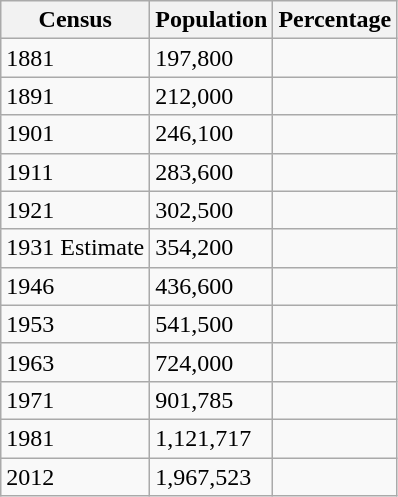<table class="wikitable">
<tr>
<th>Census</th>
<th>Population</th>
<th>Percentage</th>
</tr>
<tr>
<td>1881</td>
<td>197,800</td>
<td></td>
</tr>
<tr>
<td>1891</td>
<td>212,000</td>
<td></td>
</tr>
<tr>
<td>1901</td>
<td>246,100</td>
<td></td>
</tr>
<tr>
<td>1911</td>
<td>283,600</td>
<td></td>
</tr>
<tr>
<td>1921</td>
<td>302,500</td>
<td></td>
</tr>
<tr>
<td>1931 Estimate</td>
<td>354,200</td>
<td></td>
</tr>
<tr>
<td>1946</td>
<td>436,600</td>
<td></td>
</tr>
<tr>
<td>1953</td>
<td>541,500</td>
<td></td>
</tr>
<tr>
<td>1963</td>
<td>724,000</td>
<td></td>
</tr>
<tr>
<td>1971</td>
<td>901,785</td>
<td></td>
</tr>
<tr>
<td>1981</td>
<td>1,121,717</td>
<td></td>
</tr>
<tr>
<td>2012</td>
<td>1,967,523</td>
<td></td>
</tr>
</table>
